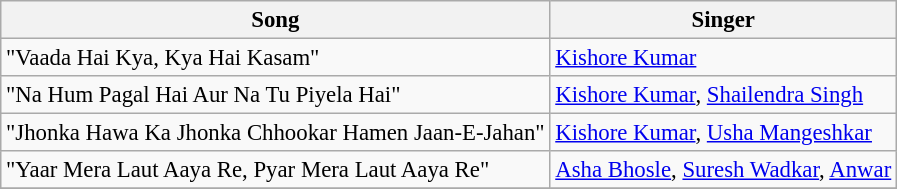<table class="wikitable" style="font-size:95%;">
<tr>
<th>Song</th>
<th>Singer</th>
</tr>
<tr>
<td>"Vaada Hai Kya, Kya Hai Kasam"</td>
<td><a href='#'>Kishore Kumar</a></td>
</tr>
<tr>
<td>"Na Hum Pagal Hai Aur Na Tu Piyela Hai"</td>
<td><a href='#'>Kishore Kumar</a>, <a href='#'>Shailendra Singh</a></td>
</tr>
<tr>
<td>"Jhonka Hawa Ka Jhonka Chhookar Hamen Jaan-E-Jahan"</td>
<td><a href='#'>Kishore Kumar</a>, <a href='#'>Usha Mangeshkar</a></td>
</tr>
<tr>
<td>"Yaar Mera Laut Aaya Re, Pyar Mera Laut Aaya Re"</td>
<td><a href='#'>Asha Bhosle</a>, <a href='#'>Suresh Wadkar</a>, <a href='#'>Anwar</a></td>
</tr>
<tr>
</tr>
</table>
